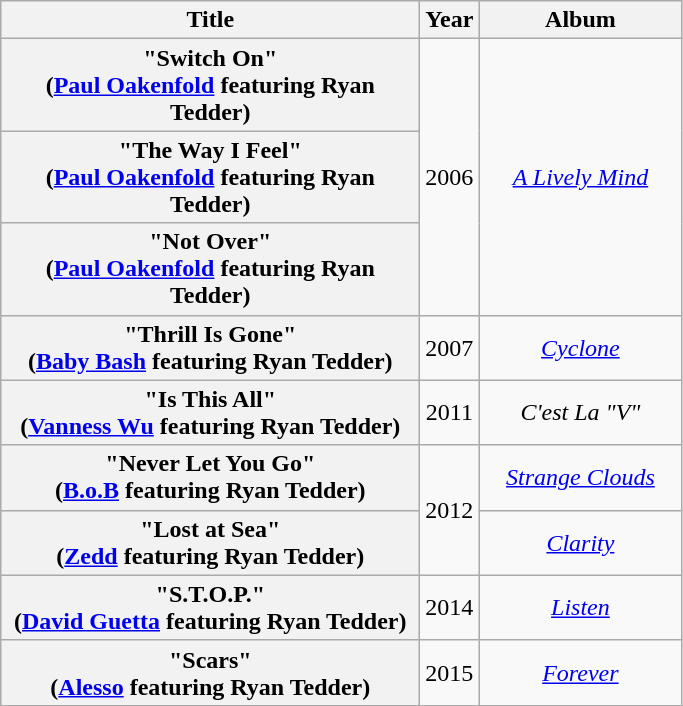<table class="wikitable plainrowheaders" style="text-align:center;">
<tr>
<th scope="col" style="width:17em;">Title</th>
<th scope="col" style="width:2em;">Year</th>
<th scope="col" style="width:8em;">Album</th>
</tr>
<tr>
<th scope="row">"Switch On"<br><span>(<a href='#'>Paul Oakenfold</a> featuring Ryan Tedder)</span></th>
<td rowspan="3">2006</td>
<td rowspan="3"><em><a href='#'>A Lively Mind</a></em></td>
</tr>
<tr>
<th scope="row">"The Way I Feel"<br><span>(<a href='#'>Paul Oakenfold</a> featuring Ryan Tedder)</span></th>
</tr>
<tr>
<th scope="row">"Not Over"<br><span>(<a href='#'>Paul Oakenfold</a> featuring Ryan Tedder)</span></th>
</tr>
<tr>
<th scope="row">"Thrill Is Gone"<br><span>(<a href='#'>Baby Bash</a> featuring Ryan Tedder)</span></th>
<td>2007</td>
<td><em><a href='#'>Cyclone</a></em></td>
</tr>
<tr>
<th scope="row">"Is This All"<br><span>(<a href='#'>Vanness Wu</a> featuring Ryan Tedder)</span></th>
<td>2011</td>
<td><em>C'est La "V"</em></td>
</tr>
<tr>
<th scope="row">"Never Let You Go"<br><span>(<a href='#'>B.o.B</a> featuring Ryan Tedder)</span></th>
<td rowspan="2">2012</td>
<td><em><a href='#'>Strange Clouds</a></em></td>
</tr>
<tr>
<th scope="row">"Lost at Sea"<br><span>(<a href='#'>Zedd</a> featuring Ryan Tedder)</span></th>
<td><em><a href='#'>Clarity</a></em></td>
</tr>
<tr>
<th scope="row">"S.T.O.P."<br><span>(<a href='#'>David Guetta</a> featuring Ryan Tedder)</span></th>
<td>2014</td>
<td><em><a href='#'>Listen</a></em></td>
</tr>
<tr>
<th scope="row">"Scars"<br><span>(<a href='#'>Alesso</a> featuring Ryan Tedder)</span></th>
<td>2015</td>
<td><em><a href='#'>Forever</a></em></td>
</tr>
</table>
